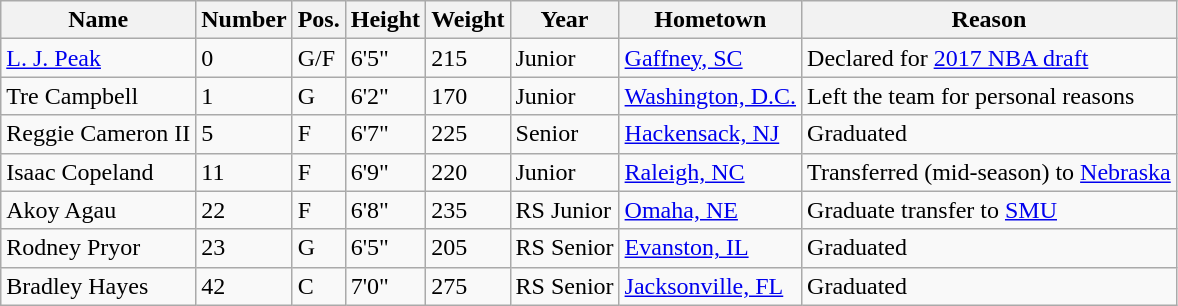<table class="wikitable sortable" border="1">
<tr>
<th>Name</th>
<th>Number</th>
<th>Pos.</th>
<th>Height</th>
<th>Weight</th>
<th>Year</th>
<th>Hometown</th>
<th class="unsortable">Reason</th>
</tr>
<tr>
<td><a href='#'>L. J. Peak</a></td>
<td>0</td>
<td>G/F</td>
<td>6'5"</td>
<td>215</td>
<td>Junior</td>
<td><a href='#'>Gaffney, SC</a></td>
<td>Declared for <a href='#'>2017 NBA draft</a></td>
</tr>
<tr>
<td>Tre Campbell</td>
<td>1</td>
<td>G</td>
<td>6'2"</td>
<td>170</td>
<td>Junior</td>
<td><a href='#'>Washington, D.C.</a></td>
<td>Left the team for personal reasons</td>
</tr>
<tr>
<td>Reggie Cameron II</td>
<td>5</td>
<td>F</td>
<td>6'7"</td>
<td>225</td>
<td>Senior</td>
<td><a href='#'>Hackensack, NJ</a></td>
<td>Graduated</td>
</tr>
<tr>
<td>Isaac Copeland</td>
<td>11</td>
<td>F</td>
<td>6'9"</td>
<td>220</td>
<td>Junior</td>
<td><a href='#'>Raleigh, NC</a></td>
<td>Transferred (mid-season) to <a href='#'>Nebraska</a></td>
</tr>
<tr>
<td>Akoy Agau</td>
<td>22</td>
<td>F</td>
<td>6'8"</td>
<td>235</td>
<td>RS Junior</td>
<td><a href='#'>Omaha, NE</a></td>
<td>Graduate transfer to <a href='#'>SMU</a></td>
</tr>
<tr>
<td>Rodney Pryor</td>
<td>23</td>
<td>G</td>
<td>6'5"</td>
<td>205</td>
<td>RS Senior</td>
<td><a href='#'>Evanston, IL</a></td>
<td>Graduated</td>
</tr>
<tr>
<td>Bradley Hayes</td>
<td>42</td>
<td>C</td>
<td>7'0"</td>
<td>275</td>
<td>RS Senior</td>
<td><a href='#'>Jacksonville, FL</a></td>
<td>Graduated</td>
</tr>
</table>
